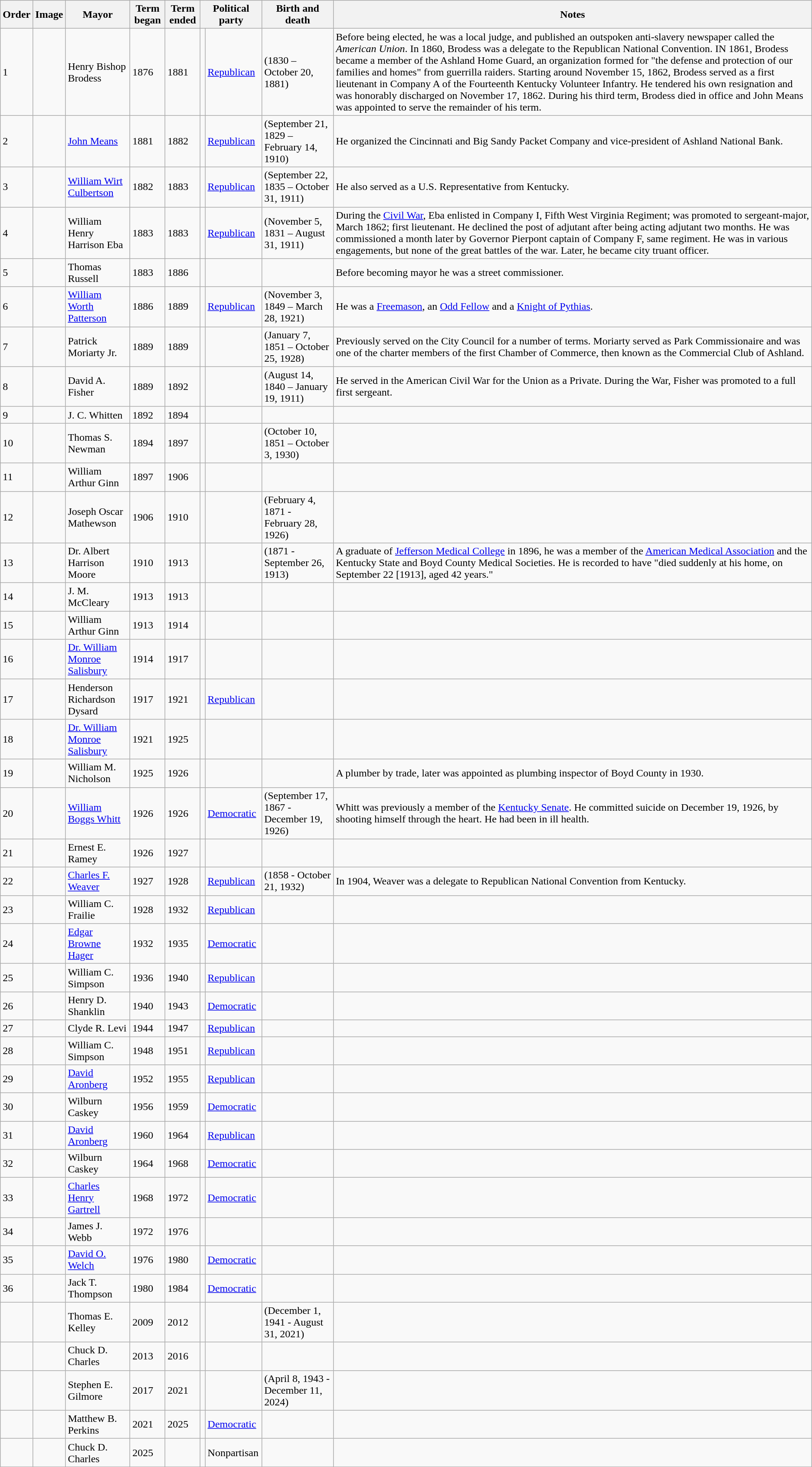<table class="wikitable" border="1">
<tr>
<th>Order</th>
<th>Image</th>
<th>Mayor</th>
<th>Term began</th>
<th>Term ended</th>
<th colspan="2">Political party</th>
<th>Birth and death</th>
<th>Notes</th>
</tr>
<tr>
<td>1</td>
<td></td>
<td>Henry Bishop Brodess</td>
<td>1876</td>
<td>1881</td>
<td></td>
<td><a href='#'>Republican</a></td>
<td>(1830 – October 20, 1881)</td>
<td>Before being elected, he was a local judge, and published an outspoken anti-slavery newspaper called the <em>American Union</em>. In 1860, Brodess was a delegate to the Republican National Convention. IN 1861, Brodess became a member of the Ashland Home Guard, an organization formed for "the defense and protection of our families and homes" from guerrilla raiders. Starting around November 15, 1862, Brodess served as a first lieutenant in Company A of the Fourteenth Kentucky Volunteer Infantry. He tendered his own resignation and was honorably discharged on November 17, 1862. During his third term, Brodess died in office and John Means was appointed to serve the remainder of his term.</td>
</tr>
<tr>
<td>2</td>
<td></td>
<td><a href='#'>John Means</a></td>
<td>1881</td>
<td>1882</td>
<td></td>
<td><a href='#'>Republican</a></td>
<td>(September 21, 1829 – February 14, 1910)</td>
<td>He organized the Cincinnati and Big Sandy Packet Company and vice-president of Ashland National Bank.</td>
</tr>
<tr>
<td>3</td>
<td></td>
<td><a href='#'>William Wirt Culbertson</a></td>
<td>1882</td>
<td>1883</td>
<td></td>
<td><a href='#'>Republican</a></td>
<td>(September 22, 1835 – October 31, 1911)</td>
<td>He also served as a U.S. Representative from Kentucky.</td>
</tr>
<tr>
<td>4</td>
<td></td>
<td>William Henry Harrison Eba</td>
<td>1883</td>
<td>1883</td>
<td></td>
<td><a href='#'>Republican</a></td>
<td>(November 5, 1831 – August 31, 1911)</td>
<td>During the <a href='#'>Civil War</a>, Eba enlisted in Company I, Fifth West Virginia Regiment; was promoted to sergeant-major, March 1862; first lieutenant. He declined the post of adjutant after being acting adjutant two months. He was commissioned a month later by Governor Pierpont captain of Company F, same regiment. He was in various engagements, but none of the great battles of the war. Later, he became city truant officer.</td>
</tr>
<tr>
<td>5</td>
<td></td>
<td>Thomas Russell</td>
<td>1883</td>
<td>1886</td>
<td></td>
<td></td>
<td></td>
<td>Before becoming mayor he was a street commissioner.</td>
</tr>
<tr>
<td>6</td>
<td></td>
<td><a href='#'>William Worth Patterson</a></td>
<td>1886</td>
<td>1889</td>
<td></td>
<td><a href='#'>Republican</a></td>
<td>(November 3, 1849 – March 28, 1921)</td>
<td>He was a <a href='#'>Freemason</a>, an <a href='#'>Odd Fellow</a> and a <a href='#'>Knight of Pythias</a>.</td>
</tr>
<tr>
<td>7</td>
<td></td>
<td>Patrick Moriarty Jr.</td>
<td>1889</td>
<td>1889</td>
<td></td>
<td></td>
<td>(January 7, 1851 – October 25, 1928)</td>
<td>Previously served on the City Council for a number of terms. Moriarty served as Park Commissionaire and was one of the charter members of the first Chamber of Commerce, then known as the Commercial Club of Ashland.</td>
</tr>
<tr>
<td>8</td>
<td></td>
<td>David A. Fisher</td>
<td>1889</td>
<td>1892</td>
<td></td>
<td></td>
<td>(August 14, 1840 – January 19, 1911)</td>
<td>He served in the American Civil War for the Union as a Private. During the War, Fisher was promoted to a full first sergeant.</td>
</tr>
<tr>
<td>9</td>
<td></td>
<td>J. C. Whitten</td>
<td>1892</td>
<td>1894</td>
<td></td>
<td></td>
<td></td>
</tr>
<tr>
<td>10</td>
<td></td>
<td>Thomas S. Newman</td>
<td>1894</td>
<td>1897</td>
<td></td>
<td></td>
<td>(October 10, 1851 – October 3, 1930)</td>
<td></td>
</tr>
<tr>
<td>11</td>
<td></td>
<td>William Arthur Ginn</td>
<td>1897</td>
<td>1906</td>
<td></td>
<td></td>
<td></td>
<td></td>
</tr>
<tr>
<td>12</td>
<td></td>
<td>Joseph Oscar Mathewson</td>
<td>1906</td>
<td>1910</td>
<td></td>
<td></td>
<td>(February 4, 1871 - February 28, 1926)</td>
<td></td>
</tr>
<tr>
<td>13</td>
<td></td>
<td>Dr. Albert Harrison Moore</td>
<td>1910</td>
<td>1913</td>
<td></td>
<td></td>
<td>(1871 - September 26, 1913)</td>
<td>A graduate of <a href='#'>Jefferson Medical College</a> in 1896, he was a member of the <a href='#'>American Medical Association</a> and the Kentucky State and Boyd County Medical Societies. He is recorded to have "died suddenly at his home, on September 22 [1913], aged 42 years."</td>
</tr>
<tr>
<td>14</td>
<td></td>
<td>J. M. McCleary</td>
<td>1913</td>
<td>1913</td>
<td></td>
<td></td>
<td></td>
<td></td>
</tr>
<tr>
<td>15</td>
<td></td>
<td>William Arthur Ginn</td>
<td>1913</td>
<td>1914</td>
<td></td>
<td></td>
<td></td>
<td></td>
</tr>
<tr>
<td>16</td>
<td></td>
<td><a href='#'>Dr. William Monroe Salisbury</a></td>
<td>1914</td>
<td>1917</td>
<td></td>
<td></td>
<td></td>
<td></td>
</tr>
<tr>
<td>17</td>
<td></td>
<td>Henderson Richardson Dysard</td>
<td>1917</td>
<td>1921</td>
<td></td>
<td><a href='#'>Republican</a></td>
<td></td>
<td></td>
</tr>
<tr>
<td>18</td>
<td></td>
<td><a href='#'>Dr. William Monroe Salisbury</a></td>
<td>1921</td>
<td>1925</td>
<td></td>
<td></td>
<td></td>
<td></td>
</tr>
<tr>
<td>19</td>
<td></td>
<td>William M. Nicholson</td>
<td>1925</td>
<td>1926</td>
<td></td>
<td></td>
<td></td>
<td>A plumber by trade, later was appointed as plumbing inspector of Boyd County in 1930.</td>
</tr>
<tr>
<td>20</td>
<td></td>
<td><a href='#'>William Boggs Whitt</a></td>
<td>1926</td>
<td>1926</td>
<td></td>
<td><a href='#'>Democratic</a></td>
<td>(September 17, 1867 - December 19, 1926)</td>
<td>Whitt was previously a member of the <a href='#'>Kentucky Senate</a>. He committed suicide on December 19, 1926, by shooting himself through the heart. He had been in ill health.</td>
</tr>
<tr>
<td>21</td>
<td></td>
<td>Ernest E. Ramey</td>
<td>1926</td>
<td>1927</td>
<td></td>
<td></td>
<td></td>
</tr>
<tr>
<td>22</td>
<td></td>
<td><a href='#'>Charles F. Weaver</a></td>
<td>1927</td>
<td>1928</td>
<td></td>
<td><a href='#'>Republican</a></td>
<td>(1858 - October 21, 1932)</td>
<td>In 1904, Weaver was a delegate to Republican National Convention from Kentucky.</td>
</tr>
<tr>
<td>23</td>
<td></td>
<td>William C. Frailie</td>
<td>1928</td>
<td>1932</td>
<td></td>
<td><a href='#'>Republican</a></td>
<td></td>
<td></td>
</tr>
<tr>
<td>24</td>
<td></td>
<td><a href='#'>Edgar Browne Hager</a></td>
<td>1932</td>
<td>1935</td>
<td></td>
<td><a href='#'>Democratic</a></td>
<td></td>
<td></td>
</tr>
<tr>
<td>25</td>
<td></td>
<td>William C. Simpson</td>
<td>1936</td>
<td>1940</td>
<td></td>
<td><a href='#'>Republican</a></td>
<td></td>
<td></td>
</tr>
<tr>
<td>26</td>
<td></td>
<td>Henry D. Shanklin</td>
<td>1940</td>
<td>1943</td>
<td></td>
<td><a href='#'>Democratic</a></td>
<td></td>
<td></td>
</tr>
<tr>
<td>27</td>
<td></td>
<td>Clyde R. Levi</td>
<td>1944</td>
<td>1947</td>
<td></td>
<td><a href='#'>Republican</a></td>
<td></td>
<td></td>
</tr>
<tr>
<td>28</td>
<td></td>
<td>William C. Simpson</td>
<td>1948</td>
<td>1951</td>
<td></td>
<td><a href='#'>Republican</a></td>
<td></td>
<td></td>
</tr>
<tr>
<td>29</td>
<td></td>
<td><a href='#'>David Aronberg</a></td>
<td>1952</td>
<td>1955</td>
<td></td>
<td><a href='#'>Republican</a></td>
<td></td>
<td></td>
</tr>
<tr>
<td>30</td>
<td></td>
<td>Wilburn Caskey</td>
<td>1956</td>
<td>1959</td>
<td></td>
<td><a href='#'>Democratic</a></td>
<td></td>
<td></td>
</tr>
<tr>
<td>31</td>
<td></td>
<td><a href='#'>David Aronberg</a></td>
<td>1960</td>
<td>1964</td>
<td></td>
<td><a href='#'>Republican</a></td>
<td></td>
<td></td>
</tr>
<tr>
<td>32</td>
<td></td>
<td>Wilburn Caskey</td>
<td>1964</td>
<td>1968</td>
<td></td>
<td><a href='#'>Democratic</a></td>
<td></td>
<td></td>
</tr>
<tr>
<td>33</td>
<td></td>
<td><a href='#'>Charles Henry Gartrell</a></td>
<td>1968</td>
<td>1972</td>
<td></td>
<td><a href='#'>Democratic</a></td>
<td></td>
<td></td>
</tr>
<tr>
<td>34</td>
<td></td>
<td>James J. Webb</td>
<td>1972</td>
<td>1976</td>
<td></td>
<td></td>
<td></td>
<td></td>
</tr>
<tr>
<td>35</td>
<td></td>
<td><a href='#'>David O. Welch</a></td>
<td>1976</td>
<td>1980</td>
<td></td>
<td><a href='#'>Democratic</a></td>
<td></td>
<td></td>
</tr>
<tr>
<td>36</td>
<td></td>
<td>Jack T. Thompson</td>
<td>1980</td>
<td>1984</td>
<td></td>
<td><a href='#'>Democratic</a></td>
<td></td>
<td></td>
</tr>
<tr>
<td></td>
<td></td>
<td>Thomas E. Kelley</td>
<td>2009</td>
<td>2012</td>
<td></td>
<td></td>
<td>(December 1, 1941 - August 31, 2021)</td>
<td></td>
</tr>
<tr>
<td></td>
<td></td>
<td>Chuck D. Charles</td>
<td>2013</td>
<td>2016</td>
<td></td>
<td></td>
<td></td>
<td></td>
</tr>
<tr>
<td></td>
<td></td>
<td>Stephen E. Gilmore</td>
<td>2017</td>
<td>2021</td>
<td></td>
<td></td>
<td>(April 8, 1943 - December 11, 2024)</td>
<td></td>
</tr>
<tr>
<td></td>
<td></td>
<td>Matthew B. Perkins</td>
<td>2021</td>
<td>2025</td>
<td></td>
<td><a href='#'>Democratic</a></td>
<td></td>
<td></td>
</tr>
<tr>
<td></td>
<td></td>
<td>Chuck D. Charles</td>
<td>2025</td>
<td></td>
<td></td>
<td>Nonpartisan</td>
<td></td>
<td></td>
</tr>
<tr>
</tr>
</table>
